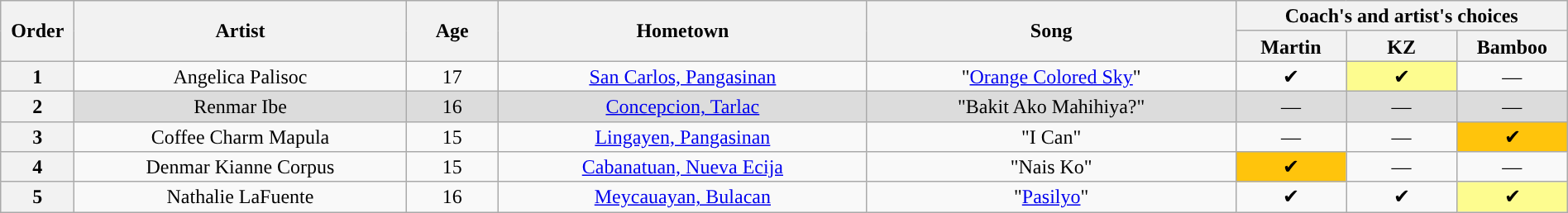<table class="wikitable" style="text-align:center; line-height:17px; width:100%">
<tr>
<th scope="col" rowspan="2" style="width:04%">Order</th>
<th scope="col" rowspan="2" style="width:18%">Artist</th>
<th scope="col" rowspan="2" style="width:05%">Age</th>
<th scope="col" rowspan="2" style="width:20%">Hometown</th>
<th scope="col" rowspan="2" style="width:20%">Song</th>
<th scope="col" colspan="3" style="width:24%">Coach's and artist's choices</th>
</tr>
<tr>
<th style="width:06%">Martin</th>
<th style="width:06%">KZ</th>
<th style="width:06%">Bamboo</th>
</tr>
<tr>
<th>1</th>
<td>Angelica Palisoc</td>
<td>17</td>
<td><a href='#'>San Carlos, Pangasinan</a></td>
<td>"<a href='#'>Orange Colored Sky</a>"</td>
<td>✔</td>
<td style="background:#fdfc8f;">✔</td>
<td>—</td>
</tr>
<tr style="background:#DCDCDC; |">
<th>2</th>
<td>Renmar Ibe</td>
<td>16</td>
<td><a href='#'>Concepcion, Tarlac</a></td>
<td>"Bakit Ako Mahihiya?"</td>
<td>—</td>
<td>—</td>
<td>—</td>
</tr>
<tr>
<th>3</th>
<td>Coffee Charm Mapula</td>
<td>15</td>
<td><a href='#'>Lingayen, Pangasinan</a></td>
<td>"I Can"</td>
<td>—</td>
<td>—</td>
<td style="background:#FFC40C;">✔</td>
</tr>
<tr>
<th>4</th>
<td>Denmar Kianne Corpus</td>
<td>15</td>
<td><a href='#'>Cabanatuan, Nueva Ecija</a></td>
<td>"Nais Ko"</td>
<td style="background:#FFC40C;">✔</td>
<td>—</td>
<td>—</td>
</tr>
<tr>
<th>5</th>
<td>Nathalie LaFuente</td>
<td>16</td>
<td><a href='#'>Meycauayan, Bulacan</a></td>
<td>"<a href='#'>Pasilyo</a>"</td>
<td>✔</td>
<td>✔</td>
<td style="background:#fdfc8f;">✔</td>
</tr>
</table>
